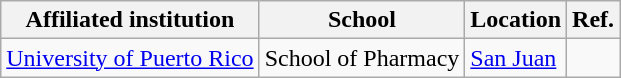<table class="wikitable sortable">
<tr>
<th>Affiliated institution</th>
<th>School</th>
<th>Location</th>
<th>Ref.</th>
</tr>
<tr>
<td><a href='#'>University of Puerto Rico</a></td>
<td>School of Pharmacy</td>
<td><a href='#'>San Juan</a></td>
<td></td>
</tr>
</table>
